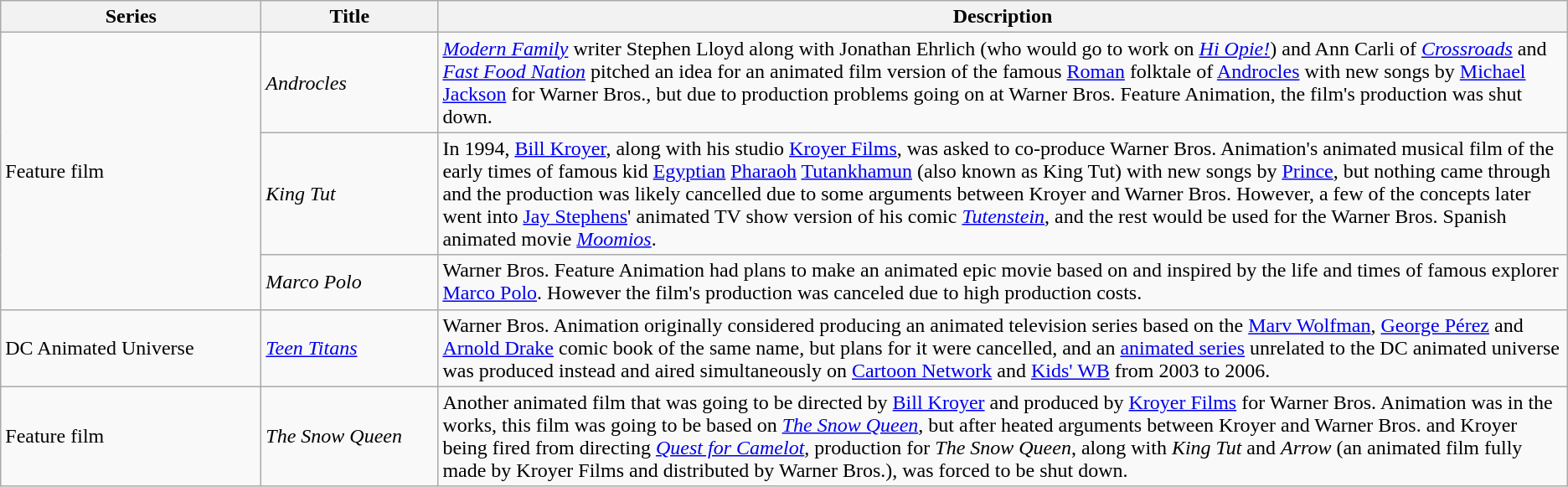<table class="wikitable">
<tr>
<th style="width:150pt;">Series</th>
<th style="width:100pt;">Title</th>
<th>Description</th>
</tr>
<tr>
<td rowspan="3">Feature film</td>
<td><em>Androcles</em></td>
<td><em><a href='#'>Modern Family</a></em> writer Stephen Lloyd along with Jonathan Ehrlich (who would go to work on <em><a href='#'>Hi Opie!</a></em>) and Ann Carli of <em><a href='#'>Crossroads</a></em> and <em><a href='#'>Fast Food Nation</a></em> pitched an idea for an animated film version of the famous <a href='#'>Roman</a> folktale of <a href='#'>Androcles</a> with new songs by <a href='#'>Michael Jackson</a> for Warner Bros., but due to production problems going on at Warner Bros. Feature Animation, the film's production was shut down.</td>
</tr>
<tr>
<td><em>King Tut</em></td>
<td>In 1994, <a href='#'>Bill Kroyer</a>, along with his studio <a href='#'>Kroyer Films</a>, was asked to co-produce Warner Bros. Animation's animated musical film of the early times of famous kid <a href='#'>Egyptian</a> <a href='#'>Pharaoh</a> <a href='#'>Tutankhamun</a> (also known as King Tut) with new songs by <a href='#'>Prince</a>, but nothing came through and the production was likely cancelled due to some arguments between Kroyer and Warner Bros. However, a few of the concepts later went into <a href='#'>Jay Stephens</a>' animated TV show version of his comic <em><a href='#'>Tutenstein</a></em>, and the rest would be used for the Warner Bros. Spanish animated movie <em><a href='#'>Moomios</a></em>.</td>
</tr>
<tr>
<td><em>Marco Polo</em></td>
<td>Warner Bros. Feature Animation had plans to make an animated epic movie based on and inspired by the life and times of famous explorer <a href='#'>Marco Polo</a>. However the film's production was canceled due to high production costs.</td>
</tr>
<tr>
<td>DC Animated Universe</td>
<td><em><a href='#'>Teen Titans</a></em></td>
<td>Warner Bros. Animation originally considered producing an animated television series based on the <a href='#'>Marv Wolfman</a>, <a href='#'>George Pérez</a> and <a href='#'>Arnold Drake</a> comic book of the same name, but plans for it were cancelled, and an <a href='#'>animated series</a> unrelated to the DC animated universe was produced instead and aired simultaneously on <a href='#'>Cartoon Network</a> and <a href='#'>Kids' WB</a> from 2003 to 2006.</td>
</tr>
<tr>
<td>Feature film</td>
<td><em>The Snow Queen</em></td>
<td>Another animated film that was going to be directed by <a href='#'>Bill Kroyer</a> and produced by <a href='#'>Kroyer Films</a> for Warner Bros. Animation was in the works, this film was going to be based on <em><a href='#'>The Snow Queen</a></em>, but after heated arguments between Kroyer and Warner Bros. and Kroyer being fired from directing <em><a href='#'>Quest for Camelot</a></em>, production for <em>The Snow Queen</em>, along with <em>King Tut</em> and <em>Arrow</em> (an animated film fully made by Kroyer Films and distributed by Warner Bros.), was forced to be shut down.</td>
</tr>
</table>
